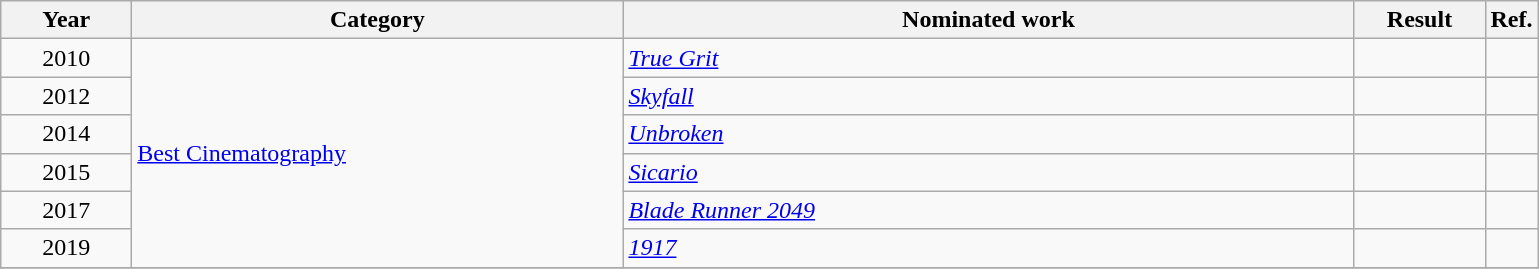<table class=wikitable>
<tr>
<th scope="col" style="width:5em;">Year</th>
<th scope="col" style="width:20em;">Category</th>
<th scope="col" style="width:30em;">Nominated work</th>
<th scope="col" style="width:5em;">Result</th>
<th>Ref.</th>
</tr>
<tr>
<td style="text-align:center;">2010</td>
<td rowspan=6><a href='#'>Best Cinematography</a></td>
<td><em><a href='#'>True Grit</a></em></td>
<td></td>
<td></td>
</tr>
<tr>
<td style="text-align:center;">2012</td>
<td><em><a href='#'>Skyfall</a></em></td>
<td></td>
<td></td>
</tr>
<tr>
<td style="text-align:center;">2014</td>
<td><em><a href='#'>Unbroken</a></em></td>
<td></td>
<td></td>
</tr>
<tr>
<td style="text-align:center;">2015</td>
<td><em><a href='#'>Sicario</a></em></td>
<td></td>
<td></td>
</tr>
<tr>
<td style="text-align:center;">2017</td>
<td><em><a href='#'>Blade Runner 2049</a></em></td>
<td></td>
<td></td>
</tr>
<tr>
<td style="text-align:center;">2019</td>
<td><em><a href='#'>1917</a></em></td>
<td></td>
<td></td>
</tr>
<tr>
</tr>
</table>
